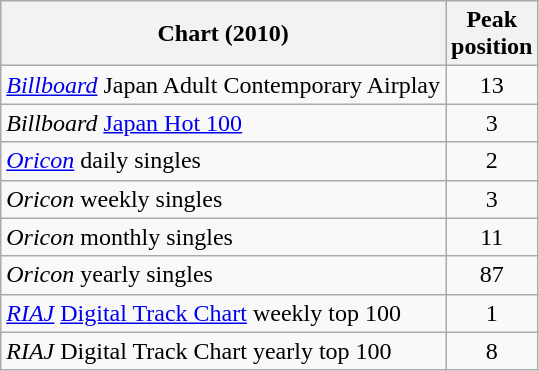<table class="wikitable">
<tr>
<th>Chart (2010)</th>
<th>Peak<br>position</th>
</tr>
<tr>
<td><em><a href='#'>Billboard</a></em> Japan Adult Contemporary Airplay</td>
<td align="center">13</td>
</tr>
<tr>
<td><em>Billboard</em> <a href='#'>Japan Hot 100</a></td>
<td align="center">3</td>
</tr>
<tr>
<td><em><a href='#'>Oricon</a></em> daily singles</td>
<td align="center">2</td>
</tr>
<tr>
<td><em>Oricon</em> weekly singles</td>
<td align="center">3</td>
</tr>
<tr>
<td><em>Oricon</em> monthly singles</td>
<td align="center">11</td>
</tr>
<tr>
<td><em>Oricon</em> yearly singles</td>
<td align="center">87</td>
</tr>
<tr>
<td><em><a href='#'>RIAJ</a></em> <a href='#'>Digital Track Chart</a> weekly top 100</td>
<td align="center">1</td>
</tr>
<tr>
<td><em>RIAJ</em> Digital Track Chart yearly top 100</td>
<td align="center">8</td>
</tr>
</table>
